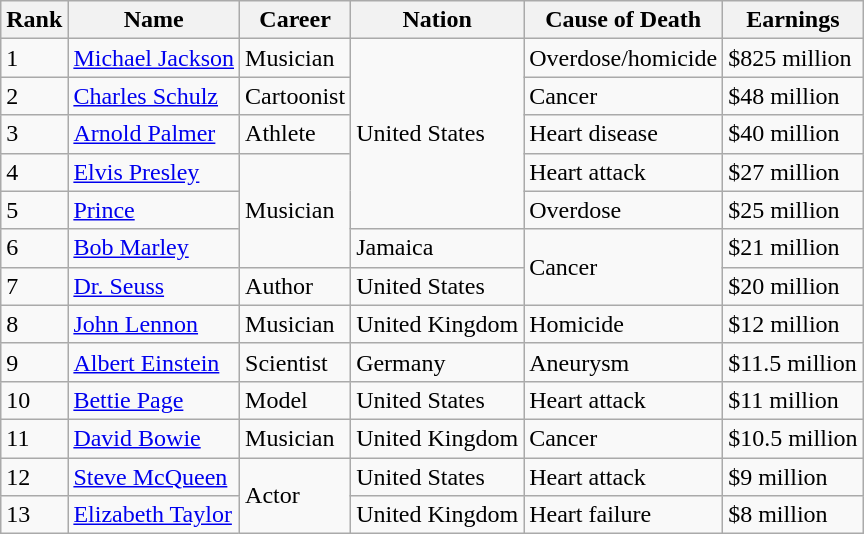<table class="wikitable sortable" border="1">
<tr>
<th scope="col">Rank</th>
<th scope="col">Name</th>
<th scope="col">Career</th>
<th scope="col">Nation</th>
<th>Cause of Death</th>
<th scope="col">Earnings</th>
</tr>
<tr>
<td>1</td>
<td><a href='#'>Michael Jackson</a></td>
<td>Musician</td>
<td rowspan="5">United States</td>
<td>Overdose/homicide</td>
<td>$825 million</td>
</tr>
<tr>
<td>2</td>
<td><a href='#'>Charles Schulz</a></td>
<td>Cartoonist</td>
<td>Cancer</td>
<td>$48 million</td>
</tr>
<tr>
<td>3</td>
<td><a href='#'>Arnold Palmer</a></td>
<td>Athlete</td>
<td>Heart disease</td>
<td>$40 million</td>
</tr>
<tr>
<td>4</td>
<td><a href='#'>Elvis Presley</a></td>
<td rowspan="3">Musician</td>
<td>Heart attack</td>
<td>$27 million</td>
</tr>
<tr>
<td>5</td>
<td><a href='#'>Prince</a></td>
<td>Overdose</td>
<td>$25 million</td>
</tr>
<tr>
<td>6</td>
<td><a href='#'>Bob Marley</a></td>
<td>Jamaica</td>
<td rowspan="2">Cancer</td>
<td>$21 million</td>
</tr>
<tr>
<td>7</td>
<td><a href='#'>Dr. Seuss</a></td>
<td>Author</td>
<td>United States</td>
<td>$20 million</td>
</tr>
<tr>
<td>8</td>
<td><a href='#'>John Lennon</a></td>
<td>Musician</td>
<td>United Kingdom</td>
<td>Homicide</td>
<td>$12 million</td>
</tr>
<tr>
<td>9</td>
<td><a href='#'>Albert Einstein</a></td>
<td>Scientist</td>
<td>Germany</td>
<td>Aneurysm</td>
<td>$11.5 million</td>
</tr>
<tr>
<td>10</td>
<td><a href='#'>Bettie Page</a></td>
<td>Model</td>
<td>United States</td>
<td>Heart attack</td>
<td>$11 million</td>
</tr>
<tr>
<td>11</td>
<td><a href='#'>David Bowie</a></td>
<td>Musician</td>
<td>United Kingdom</td>
<td>Cancer</td>
<td>$10.5 million</td>
</tr>
<tr>
<td>12</td>
<td><a href='#'>Steve McQueen</a></td>
<td rowspan="2">Actor</td>
<td>United States</td>
<td>Heart attack</td>
<td>$9 million</td>
</tr>
<tr>
<td>13</td>
<td><a href='#'>Elizabeth Taylor</a></td>
<td>United Kingdom</td>
<td>Heart failure</td>
<td>$8 million</td>
</tr>
</table>
